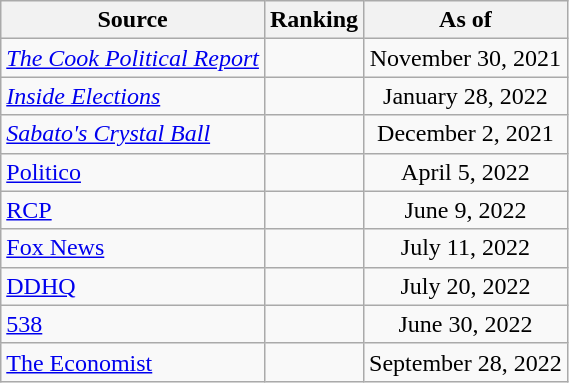<table class="wikitable" style="text-align:center">
<tr>
<th>Source</th>
<th>Ranking</th>
<th>As of</th>
</tr>
<tr>
<td align=left><em><a href='#'>The Cook Political Report</a></em></td>
<td></td>
<td>November 30, 2021</td>
</tr>
<tr>
<td align=left><em><a href='#'>Inside Elections</a></em></td>
<td></td>
<td>January 28, 2022</td>
</tr>
<tr>
<td align=left><em><a href='#'>Sabato's Crystal Ball</a></em></td>
<td></td>
<td>December 2, 2021</td>
</tr>
<tr>
<td style="text-align:left;"><a href='#'>Politico</a></td>
<td></td>
<td>April 5, 2022</td>
</tr>
<tr>
<td align="left"><a href='#'>RCP</a></td>
<td></td>
<td>June 9, 2022</td>
</tr>
<tr>
<td align=left><a href='#'>Fox News</a></td>
<td></td>
<td>July 11, 2022</td>
</tr>
<tr>
<td align="left"><a href='#'>DDHQ</a></td>
<td></td>
<td>July 20, 2022</td>
</tr>
<tr>
<td align="left"><a href='#'>538</a></td>
<td></td>
<td>June 30, 2022</td>
</tr>
<tr>
<td align="left"><a href='#'>The Economist</a></td>
<td></td>
<td>September 28, 2022</td>
</tr>
</table>
